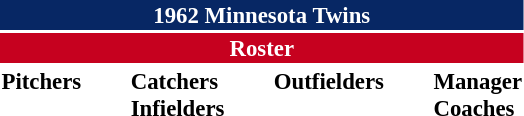<table class="toccolours" style="font-size: 95%;">
<tr>
<th colspan="10" style="background-color: #072764; color: white; text-align: center;">1962 Minnesota Twins</th>
</tr>
<tr>
<td colspan="10" style="background-color: #c6011f; color: white; text-align: center;"><strong>Roster</strong></td>
</tr>
<tr>
<td valign="top"><strong>Pitchers</strong><br>
















</td>
<td width="25px"></td>
<td valign="top"><strong>Catchers</strong><br>


<strong>Infielders</strong>







</td>
<td width="25px"></td>
<td valign="top"><strong>Outfielders</strong><br>





</td>
<td width="25px"></td>
<td valign="top"><strong>Manager</strong><br>
<strong>Coaches</strong>



</td>
</tr>
<tr>
</tr>
</table>
